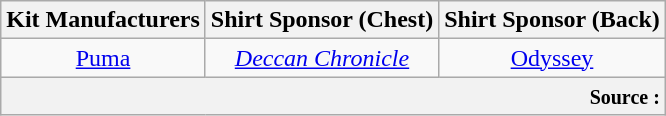<table class="wikitable" style="text-align: center;">
<tr>
<th>Kit Manufacturers</th>
<th>Shirt Sponsor (Chest)</th>
<th>Shirt Sponsor (Back)</th>
</tr>
<tr>
<td><a href='#'>Puma</a></td>
<td><em><a href='#'>Deccan Chronicle</a></em></td>
<td><a href='#'>Odyssey</a></td>
</tr>
<tr>
<th colspan="3" style="text-align:right;"><small>Source :</small></th>
</tr>
</table>
